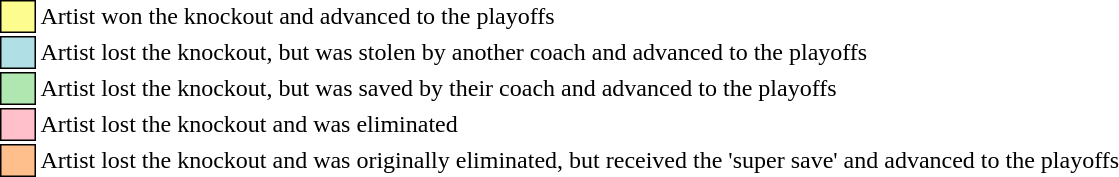<table class="toccolours" style="font-size: 100%">
<tr>
<td style="background:#fdfc8f; border:1px solid black">     </td>
<td>Artist won the knockout and advanced to the playoffs</td>
</tr>
<tr>
<td style="background:#b0e0e6; border:1px solid black">     </td>
<td>Artist lost the knockout, but was stolen by another coach and advanced to the playoffs</td>
</tr>
<tr>
<td style="background:#b0e6b0; border:1px solid black">     </td>
<td>Artist lost the knockout, but was saved by their coach and advanced to the playoffs</td>
</tr>
<tr>
<td style="background:pink; border:1px solid black">     </td>
<td>Artist lost the knockout and was eliminated</td>
</tr>
<tr>
<td style="background:#FFBF8C; border:1px solid black">     </td>
<td>Artist lost the knockout and was originally eliminated, but received the 'super save' and advanced to the playoffs</td>
</tr>
</table>
